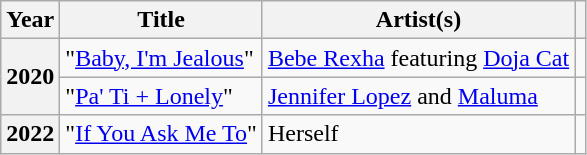<table class="wikitable sortable plainrowheaders">
<tr>
<th scope="col">Year</th>
<th scope="col">Title</th>
<th scope="col">Artist(s)</th>
<th scope="col" class="unsortable"></th>
</tr>
<tr>
<th scope="row" rowspan="2">2020</th>
<td>"<a href='#'>Baby, I'm Jealous</a>"</td>
<td><a href='#'>Bebe Rexha</a> featuring <a href='#'>Doja Cat</a></td>
<td style="text-align:center;"></td>
</tr>
<tr>
<td>"<a href='#'>Pa' Ti + Lonely</a>"</td>
<td><a href='#'>Jennifer Lopez</a> and <a href='#'>Maluma</a></td>
<td style="text-align:center;"></td>
</tr>
<tr>
<th scope="row">2022</th>
<td>"<a href='#'>If You Ask Me To</a>"</td>
<td>Herself</td>
<td style="text-align:center;"></td>
</tr>
</table>
